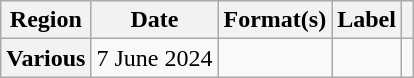<table class="wikitable plainrowheaders">
<tr>
<th scope="col">Region</th>
<th scope="col">Date</th>
<th scope="col">Format(s)</th>
<th scope="col">Label</th>
<th scope="col"></th>
</tr>
<tr>
<th scope="row">Various</th>
<td>7 June 2024</td>
<td></td>
<td></td>
<td align="center"></td>
</tr>
</table>
